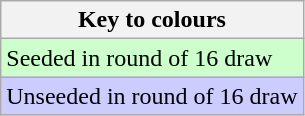<table class="wikitable">
<tr>
<th>Key to colours</th>
</tr>
<tr bgcolor="#ccffcc">
<td>Seeded in round of 16 draw</td>
</tr>
<tr bgcolor="#ccccff">
<td>Unseeded in round of 16 draw</td>
</tr>
</table>
